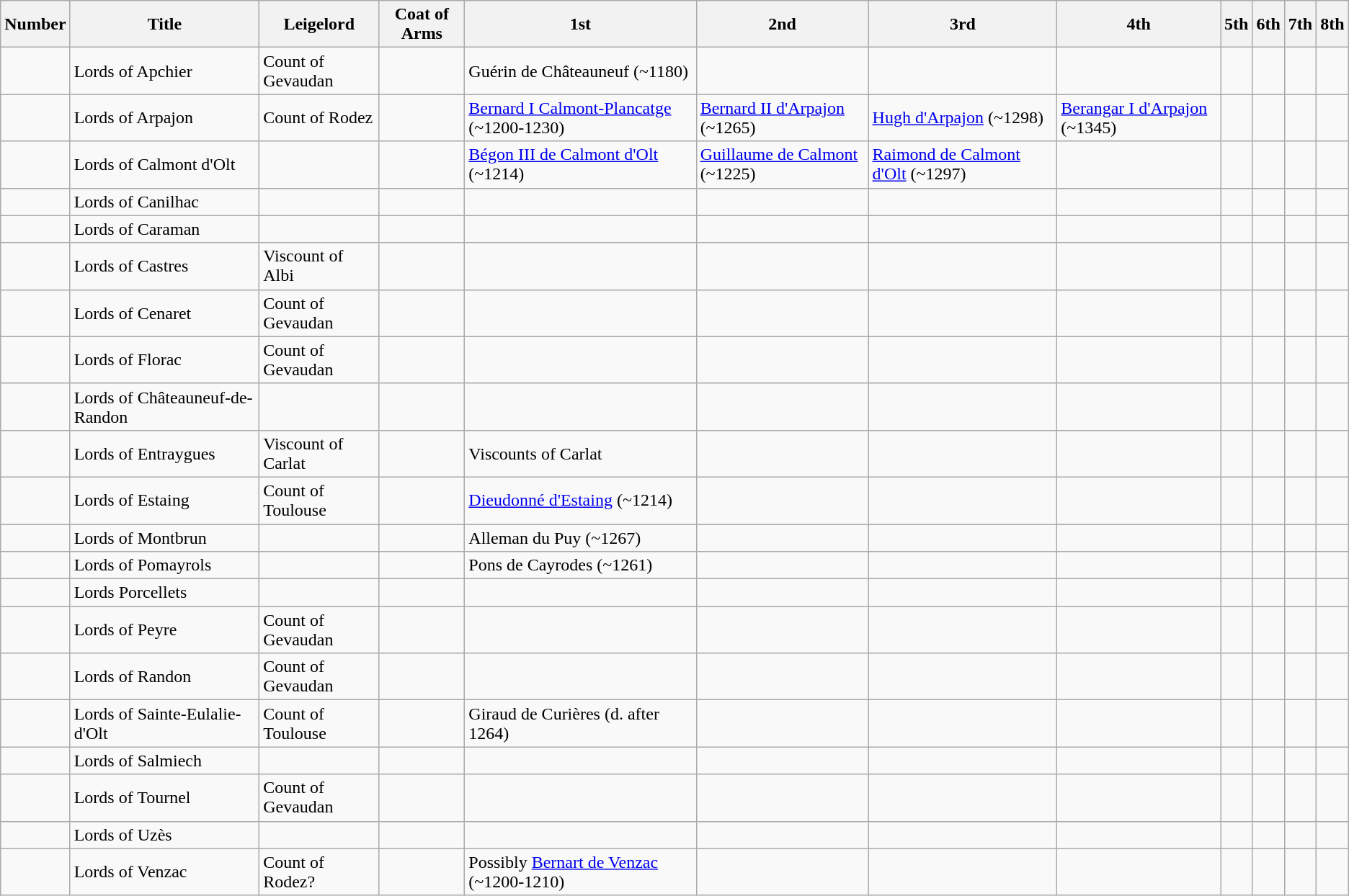<table class="wikitable">
<tr>
<th>Number</th>
<th>Title</th>
<th>Leigelord</th>
<th>Coat of Arms</th>
<th>1st</th>
<th>2nd</th>
<th>3rd</th>
<th>4th</th>
<th>5th</th>
<th>6th</th>
<th>7th</th>
<th>8th</th>
</tr>
<tr>
<td></td>
<td>Lords of Apchier</td>
<td>Count of Gevaudan</td>
<td></td>
<td>Guérin de Châteauneuf (~1180)</td>
<td></td>
<td></td>
<td></td>
<td></td>
<td></td>
<td></td>
<td></td>
</tr>
<tr>
<td></td>
<td>Lords of Arpajon</td>
<td>Count of Rodez</td>
<td></td>
<td><a href='#'>Bernard I Calmont-Plancatge</a> (~1200-1230)</td>
<td><a href='#'>Bernard II d'Arpajon</a> (~1265)</td>
<td><a href='#'>Hugh d'Arpajon</a> (~1298)</td>
<td><a href='#'>Berangar I d'Arpajon</a> (~1345)</td>
<td></td>
<td></td>
<td></td>
<td></td>
</tr>
<tr>
<td></td>
<td>Lords of Calmont d'Olt</td>
<td></td>
<td></td>
<td><a href='#'>Bégon III de Calmont d'Olt</a> (~1214)</td>
<td><a href='#'>Guillaume de Calmont</a> (~1225)</td>
<td><a href='#'>Raimond de Calmont d'Olt</a> (~1297)</td>
<td></td>
<td></td>
<td></td>
<td></td>
<td></td>
</tr>
<tr>
<td></td>
<td>Lords of Canilhac</td>
<td></td>
<td></td>
<td></td>
<td></td>
<td></td>
<td></td>
<td></td>
<td></td>
<td></td>
<td></td>
</tr>
<tr>
<td></td>
<td>Lords of Caraman</td>
<td></td>
<td></td>
<td></td>
<td></td>
<td></td>
<td></td>
<td></td>
<td></td>
<td></td>
<td></td>
</tr>
<tr>
<td></td>
<td>Lords of Castres</td>
<td>Viscount of Albi</td>
<td></td>
<td></td>
<td></td>
<td></td>
<td></td>
<td></td>
<td></td>
<td></td>
<td></td>
</tr>
<tr>
<td></td>
<td>Lords of Cenaret</td>
<td>Count of Gevaudan</td>
<td></td>
<td></td>
<td></td>
<td></td>
<td></td>
<td></td>
<td></td>
<td></td>
<td></td>
</tr>
<tr>
<td></td>
<td>Lords of Florac</td>
<td>Count of Gevaudan</td>
<td></td>
<td></td>
<td></td>
<td></td>
<td></td>
<td></td>
<td></td>
<td></td>
<td></td>
</tr>
<tr>
<td></td>
<td>Lords of Châteauneuf-de-Randon</td>
<td></td>
<td></td>
<td></td>
<td></td>
<td></td>
<td></td>
<td></td>
<td></td>
<td></td>
<td></td>
</tr>
<tr>
<td></td>
<td>Lords of Entraygues</td>
<td>Viscount of Carlat</td>
<td></td>
<td>Viscounts of Carlat</td>
<td></td>
<td></td>
<td></td>
<td></td>
<td></td>
<td></td>
<td></td>
</tr>
<tr>
<td></td>
<td>Lords of Estaing</td>
<td>Count of Toulouse</td>
<td></td>
<td><a href='#'>Dieudonné d'Estaing</a> (~1214)</td>
<td></td>
<td></td>
<td></td>
<td></td>
<td></td>
<td></td>
<td></td>
</tr>
<tr>
<td></td>
<td>Lords of Montbrun</td>
<td></td>
<td></td>
<td>Alleman du Puy (~1267)</td>
<td></td>
<td></td>
<td></td>
<td></td>
<td></td>
<td></td>
<td></td>
</tr>
<tr>
<td></td>
<td>Lords of Pomayrols</td>
<td></td>
<td></td>
<td>Pons de Cayrodes (~1261)</td>
<td></td>
<td></td>
<td></td>
<td></td>
<td></td>
<td></td>
<td></td>
</tr>
<tr>
<td></td>
<td>Lords Porcellets</td>
<td></td>
<td></td>
<td></td>
<td></td>
<td></td>
<td></td>
<td></td>
<td></td>
<td></td>
<td></td>
</tr>
<tr>
<td></td>
<td>Lords of Peyre</td>
<td>Count of Gevaudan</td>
<td></td>
<td></td>
<td></td>
<td></td>
<td></td>
<td></td>
<td></td>
<td></td>
<td></td>
</tr>
<tr>
<td></td>
<td>Lords of Randon</td>
<td>Count of Gevaudan</td>
<td></td>
<td></td>
<td></td>
<td></td>
<td></td>
<td></td>
<td></td>
<td></td>
<td></td>
</tr>
<tr>
<td></td>
<td>Lords of Sainte-Eulalie-d'Olt</td>
<td>Count of Toulouse</td>
<td></td>
<td>Giraud de Curières (d. after 1264)</td>
<td></td>
<td></td>
<td></td>
<td></td>
<td></td>
<td></td>
<td></td>
</tr>
<tr>
<td></td>
<td>Lords of Salmiech</td>
<td></td>
<td></td>
<td></td>
<td></td>
<td></td>
<td></td>
<td></td>
<td></td>
<td></td>
<td></td>
</tr>
<tr>
<td></td>
<td>Lords of Tournel</td>
<td>Count of Gevaudan</td>
<td></td>
<td></td>
<td></td>
<td></td>
<td></td>
<td></td>
<td></td>
<td></td>
<td></td>
</tr>
<tr>
<td></td>
<td>Lords of Uzès</td>
<td></td>
<td></td>
<td></td>
<td></td>
<td></td>
<td></td>
<td></td>
<td></td>
<td></td>
<td></td>
</tr>
<tr>
<td></td>
<td>Lords of Venzac</td>
<td>Count of Rodez?</td>
<td></td>
<td>Possibly <a href='#'>Bernart de Venzac</a> (~1200-1210)</td>
<td></td>
<td></td>
<td></td>
<td></td>
<td></td>
<td></td>
<td></td>
</tr>
</table>
